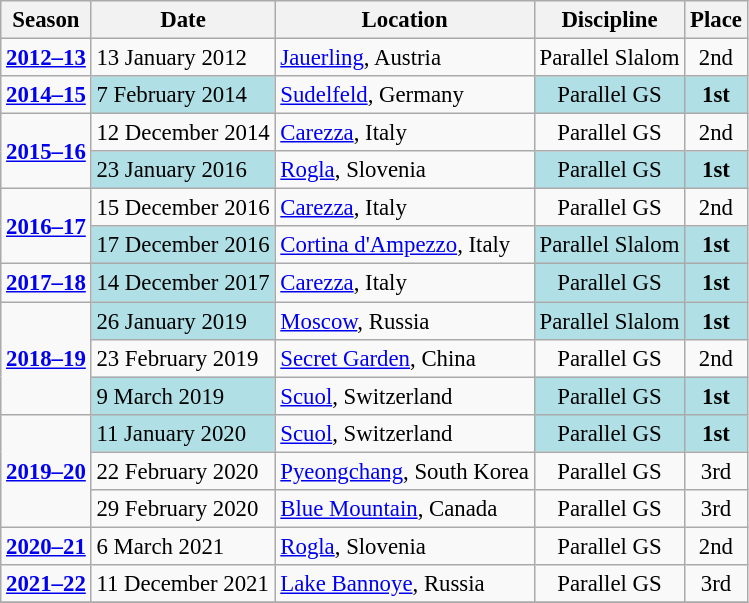<table class="wikitable"  style="text-align:center; font-size:95%;">
<tr>
<th>Season</th>
<th>Date</th>
<th>Location</th>
<th>Discipline</th>
<th>Place</th>
</tr>
<tr>
<td align=center><strong><a href='#'>2012–13</a></strong></td>
<td align=left>13 January 2012</td>
<td align=left> <a href='#'>Jauerling</a>, Austria</td>
<td>Parallel Slalom</td>
<td>2nd</td>
</tr>
<tr>
<td align=center><strong><a href='#'>2014–15</a></strong></td>
<td bgcolor="#BOEOE6" align=left>7 February 2014</td>
<td align=left> <a href='#'>Sudelfeld</a>, Germany</td>
<td bgcolor="#BOEOE6">Parallel GS</td>
<td bgcolor="#BOEOE6"><strong>1st</strong></td>
</tr>
<tr>
<td rowspan=2 align=center><strong><a href='#'>2015–16</a></strong></td>
<td align=left>12 December 2014</td>
<td align=left> <a href='#'>Carezza</a>, Italy</td>
<td>Parallel GS</td>
<td>2nd</td>
</tr>
<tr>
<td bgcolor="#BOEOE6" align=left>23 January 2016</td>
<td align=left> <a href='#'>Rogla</a>, Slovenia</td>
<td bgcolor="#BOEOE6">Parallel GS</td>
<td bgcolor="#BOEOE6"><strong>1st</strong></td>
</tr>
<tr>
<td rowspan=2 align=center><strong><a href='#'>2016–17</a></strong></td>
<td align=left>15 December 2016</td>
<td align=left> <a href='#'>Carezza</a>, Italy</td>
<td>Parallel GS</td>
<td>2nd</td>
</tr>
<tr>
<td bgcolor="#BOEOE6" align=left>17 December 2016</td>
<td align=left> <a href='#'>Cortina d'Ampezzo</a>, Italy</td>
<td bgcolor="#BOEOE6">Parallel Slalom</td>
<td bgcolor="#BOEOE6"><strong>1st</strong></td>
</tr>
<tr>
<td align=center><strong><a href='#'>2017–18</a></strong></td>
<td bgcolor="#BOEOE6" align=left>14 December 2017</td>
<td align=left> <a href='#'>Carezza</a>, Italy</td>
<td bgcolor="#BOEOE6">Parallel GS</td>
<td bgcolor="#BOEOE6"><strong>1st</strong></td>
</tr>
<tr>
<td rowspan=3 align=center><strong><a href='#'>2018–19</a></strong></td>
<td bgcolor="#BOEOE6" align=left>26 January 2019</td>
<td align=left> <a href='#'>Moscow</a>, Russia</td>
<td bgcolor="#BOEOE6">Parallel Slalom</td>
<td bgcolor="#BOEOE6"><strong>1st</strong></td>
</tr>
<tr>
<td align=left>23 February 2019</td>
<td align=left> <a href='#'>Secret Garden</a>, China</td>
<td>Parallel GS</td>
<td>2nd</td>
</tr>
<tr>
<td bgcolor="#BOEOE6" align=left>9 March 2019</td>
<td align=left> <a href='#'>Scuol</a>, Switzerland</td>
<td bgcolor="#BOEOE6">Parallel GS</td>
<td bgcolor="#BOEOE6"><strong>1st</strong></td>
</tr>
<tr>
<td rowspan=3 align=center><strong><a href='#'>2019–20</a></strong></td>
<td bgcolor="#BOEOE6" align=left>11 January 2020</td>
<td align=left> <a href='#'>Scuol</a>, Switzerland</td>
<td bgcolor="#BOEOE6">Parallel GS</td>
<td bgcolor="#BOEOE6"><strong>1st</strong></td>
</tr>
<tr>
<td align=left>22 February 2020</td>
<td align=left> <a href='#'>Pyeongchang</a>, South Korea</td>
<td>Parallel GS</td>
<td>3rd</td>
</tr>
<tr>
<td align=left>29 February 2020</td>
<td align=left> <a href='#'>Blue Mountain</a>, Canada</td>
<td>Parallel GS</td>
<td>3rd</td>
</tr>
<tr>
<td rowspan=1 align=center><strong><a href='#'>2020–21</a></strong></td>
<td align=left>6 March 2021</td>
<td align=left> <a href='#'>Rogla</a>, Slovenia</td>
<td>Parallel GS</td>
<td>2nd</td>
</tr>
<tr>
<td align=center rowspan=1><strong><a href='#'>2021–22</a></strong></td>
<td align=left>11 December 2021</td>
<td align=left> <a href='#'>Lake Bannoye</a>, Russia</td>
<td>Parallel GS</td>
<td>3rd</td>
</tr>
<tr>
</tr>
</table>
